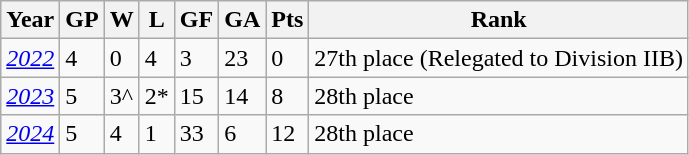<table class="wikitable">
<tr>
<th>Year</th>
<th>GP</th>
<th>W</th>
<th>L</th>
<th>GF</th>
<th>GA</th>
<th>Pts</th>
<th>Rank</th>
</tr>
<tr>
<td><em><a href='#'>2022</a></em></td>
<td>4</td>
<td>0</td>
<td>4</td>
<td>3</td>
<td>23</td>
<td>0</td>
<td>27th place (Relegated to Division IIB)</td>
</tr>
<tr>
<td><em><a href='#'>2023</a></em></td>
<td>5</td>
<td>3^</td>
<td>2*</td>
<td>15</td>
<td>14</td>
<td>8</td>
<td>28th place</td>
</tr>
<tr>
<td><em><a href='#'>2024</a></em></td>
<td>5</td>
<td>4</td>
<td>1</td>
<td>33</td>
<td>6</td>
<td>12</td>
<td>28th place</td>
</tr>
</table>
